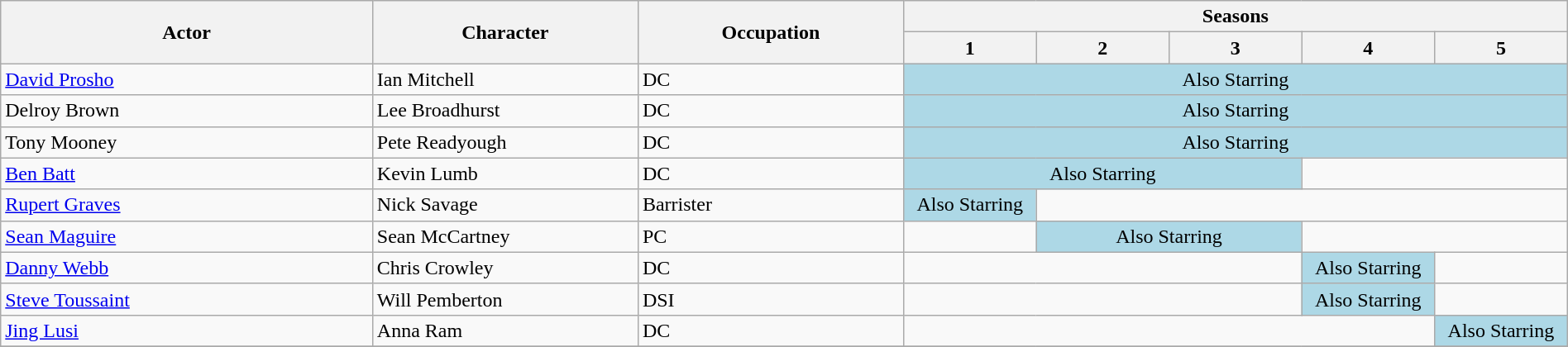<table class="wikitable plainrowheaders" style="width:100%;">
<tr>
<th scope="col" rowspan="2" style="width:14%;">Actor</th>
<th scope="col" rowspan="2" style="width:10%;">Character</th>
<th scope="col" rowspan="2" style="width:10%;">Occupation</th>
<th scope="col" colspan="5">Seasons</th>
</tr>
<tr>
<th scope="col" style="width:5%;">1</th>
<th scope="col" style="width:5%;">2</th>
<th scope="col" style="width:5%;">3</th>
<th scope="col" style="width:5%;">4</th>
<th scope="col" style="width:5%;">5</th>
</tr>
<tr>
<td scope="row"><a href='#'>David Prosho</a></td>
<td>Ian Mitchell</td>
<td>DC</td>
<td align="center" colspan="5" style="background: #ADD8E6">Also Starring</td>
</tr>
<tr>
<td scope="row">Delroy Brown</td>
<td>Lee Broadhurst</td>
<td>DC</td>
<td align="center" colspan="5" style="background: #ADD8E6">Also Starring</td>
</tr>
<tr>
<td scope="row">Tony Mooney</td>
<td>Pete Readyough</td>
<td>DC</td>
<td align="center" colspan="5" style="background: #ADD8E6">Also Starring</td>
</tr>
<tr>
<td scope="row"><a href='#'>Ben Batt</a></td>
<td>Kevin Lumb</td>
<td>DC</td>
<td align="center" colspan="3" style="background: #ADD8E6">Also Starring</td>
<td colspan="2"></td>
</tr>
<tr>
<td scope="row"><a href='#'>Rupert Graves</a></td>
<td>Nick Savage</td>
<td>Barrister</td>
<td align="center" colspan="1" style="background: #ADD8E6">Also Starring</td>
<td colspan="4"></td>
</tr>
<tr>
<td scope="row"><a href='#'>Sean Maguire</a></td>
<td>Sean McCartney</td>
<td>PC</td>
<td colspan="1"></td>
<td align="center" colspan="2" style="background: #ADD8E6">Also Starring</td>
<td colspan="2"></td>
</tr>
<tr>
<td scope="row"><a href='#'>Danny Webb</a></td>
<td>Chris Crowley</td>
<td>DC</td>
<td colspan="3"></td>
<td align="center" colspan="1" style="background: #ADD8E6">Also Starring</td>
<td colspan="1"></td>
</tr>
<tr>
<td scope="row"><a href='#'>Steve Toussaint</a></td>
<td>Will Pemberton</td>
<td>DSI</td>
<td colspan="3"></td>
<td align="center" colspan="1" style="background: #ADD8E6">Also Starring</td>
<td colspan="1"></td>
</tr>
<tr>
<td scope="row"><a href='#'>Jing Lusi</a></td>
<td>Anna Ram</td>
<td>DC</td>
<td colspan="4"></td>
<td align="center" colspan="1" style="background: #ADD8E6">Also Starring</td>
</tr>
<tr>
</tr>
</table>
